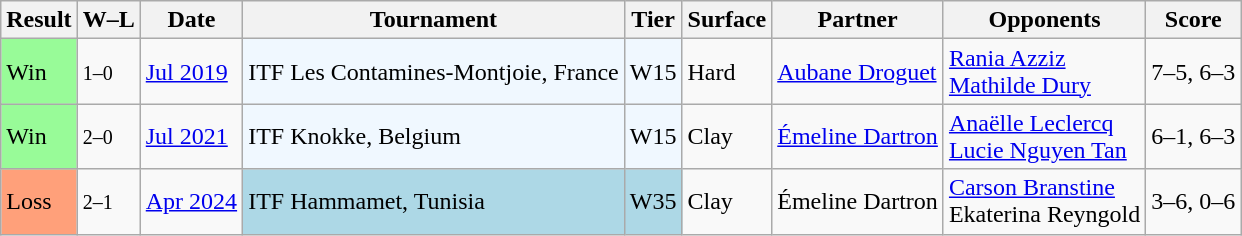<table class="sortable wikitable">
<tr>
<th>Result</th>
<th class="unsortable">W–L</th>
<th>Date</th>
<th>Tournament</th>
<th>Tier</th>
<th>Surface</th>
<th>Partner</th>
<th>Opponents</th>
<th class="unsortable">Score</th>
</tr>
<tr>
<td style="background:#98FB98;">Win</td>
<td><small>1–0</small></td>
<td><a href='#'>Jul 2019</a></td>
<td style="background:#f0f8ff;">ITF Les Contamines-Montjoie, France</td>
<td style="background:#f0f8ff;">W15</td>
<td>Hard</td>
<td> <a href='#'>Aubane Droguet</a></td>
<td> <a href='#'>Rania Azziz</a><br> <a href='#'>Mathilde Dury</a></td>
<td>7–5, 6–3</td>
</tr>
<tr>
<td style="background:#98FB98;">Win</td>
<td><small>2–0</small></td>
<td><a href='#'>Jul 2021</a></td>
<td style="background:#f0f8ff;">ITF Knokke, Belgium</td>
<td style="background:#f0f8ff;">W15</td>
<td>Clay</td>
<td> <a href='#'>Émeline Dartron</a></td>
<td> <a href='#'>Anaëlle Leclercq</a><br> <a href='#'>Lucie Nguyen Tan</a></td>
<td>6–1, 6–3</td>
</tr>
<tr>
<td style="background:#ffa07a;">Loss</td>
<td><small>2–1</small></td>
<td><a href='#'>Apr 2024</a></td>
<td style="background:lightblue;">ITF Hammamet, Tunisia</td>
<td style="background:lightblue;">W35</td>
<td>Clay</td>
<td> Émeline Dartron</td>
<td> <a href='#'>Carson Branstine</a><br> Ekaterina Reyngold</td>
<td>3–6, 0–6</td>
</tr>
</table>
